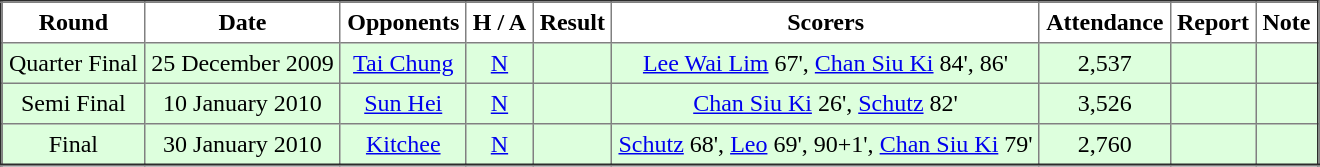<table border="2" cellpadding="4" style="border-collapse:collapse; text-align:center;">
<tr>
<td><strong>Round</strong></td>
<th><strong>Date</strong></th>
<th><strong>Opponents</strong></th>
<th><strong>H / A</strong></th>
<th><strong>Result</strong></th>
<th><strong>Scorers</strong></th>
<th><strong>Attendance</strong></th>
<th><strong>Report</strong></th>
<th><strong>Note</strong></th>
</tr>
<tr bgcolor="#ddffdd">
<td>Quarter Final</td>
<td>25 December 2009</td>
<td><a href='#'>Tai Chung</a></td>
<td><a href='#'>N</a></td>
<td></td>
<td><a href='#'>Lee Wai Lim</a> 67', <a href='#'>Chan Siu Ki</a> 84', 86'</td>
<td>2,537</td>
<td></td>
<td></td>
</tr>
<tr bgcolor="#ddffdd">
<td>Semi Final</td>
<td>10 January 2010</td>
<td><a href='#'>Sun Hei</a></td>
<td><a href='#'>N</a></td>
<td></td>
<td><a href='#'>Chan Siu Ki</a> 26', <a href='#'>Schutz</a> 82'</td>
<td>3,526</td>
<td></td>
<td></td>
</tr>
<tr bgcolor="#ddffdd">
<td>Final</td>
<td>30 January 2010</td>
<td><a href='#'>Kitchee</a></td>
<td><a href='#'>N</a></td>
<td></td>
<td><a href='#'>Schutz</a> 68', <a href='#'>Leo</a> 69', 90+1', <a href='#'>Chan Siu Ki</a> 79'</td>
<td>2,760</td>
<td></td>
<td></td>
</tr>
</table>
